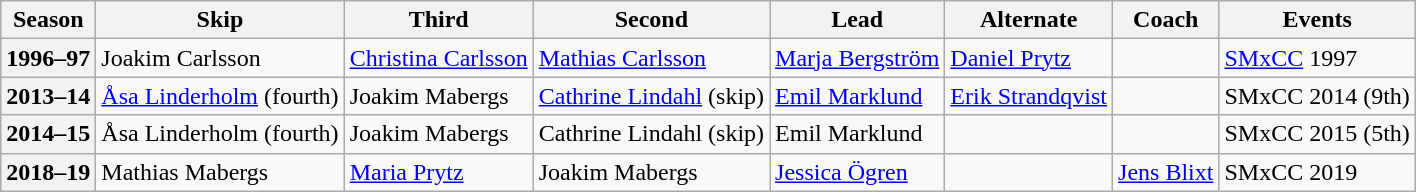<table class="wikitable">
<tr>
<th scope="col">Season</th>
<th scope="col">Skip</th>
<th scope="col">Third</th>
<th scope="col">Second</th>
<th scope="col">Lead</th>
<th scope="col">Alternate</th>
<th scope="col">Coach</th>
<th scope="col">Events</th>
</tr>
<tr>
<th scope="row">1996–97</th>
<td>Joakim Carlsson</td>
<td><a href='#'>Christina Carlsson</a></td>
<td><a href='#'>Mathias Carlsson</a></td>
<td><a href='#'>Marja Bergström</a></td>
<td><a href='#'>Daniel Prytz</a></td>
<td></td>
<td><a href='#'>SMxCC</a> 1997 </td>
</tr>
<tr>
<th scope="row">2013–14</th>
<td><a href='#'>Åsa Linderholm</a> (fourth)</td>
<td>Joakim Mabergs</td>
<td><a href='#'>Cathrine Lindahl</a> (skip)</td>
<td><a href='#'>Emil Marklund</a></td>
<td><a href='#'>Erik Strandqvist</a></td>
<td></td>
<td>SMxCC 2014 (9th) </td>
</tr>
<tr>
<th scope="row">2014–15</th>
<td>Åsa Linderholm (fourth)</td>
<td>Joakim Mabergs</td>
<td>Cathrine Lindahl (skip)</td>
<td>Emil Marklund</td>
<td></td>
<td></td>
<td>SMxCC 2015 (5th) </td>
</tr>
<tr>
<th scope="row">2018–19</th>
<td>Mathias Mabergs</td>
<td><a href='#'>Maria Prytz</a></td>
<td>Joakim Mabergs</td>
<td><a href='#'>Jessica Ögren</a></td>
<td></td>
<td><a href='#'>Jens Blixt</a></td>
<td>SMxCC 2019  </td>
</tr>
</table>
